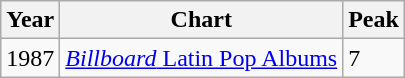<table class="wikitable">
<tr>
<th>Year</th>
<th>Chart</th>
<th>Peak</th>
</tr>
<tr>
<td>1987</td>
<td><a href='#'><em>Billboard</em> Latin Pop Albums</a></td>
<td>7</td>
</tr>
</table>
